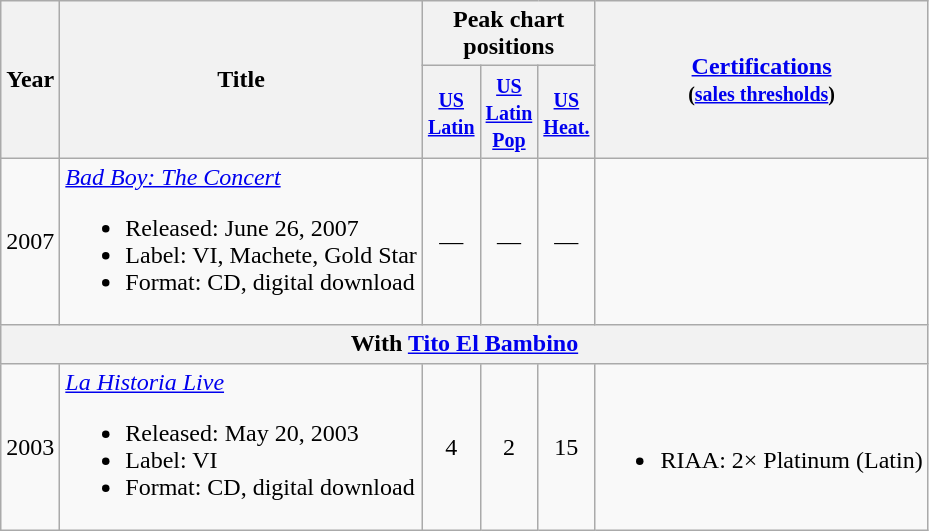<table class="wikitable">
<tr>
<th align="center" rowspan="2">Year</th>
<th align="center" rowspan="2">Title</th>
<th colspan="3">Peak chart positions</th>
<th rowspan="2"><a href='#'>Certifications</a><br><small>(<a href='#'>sales thresholds</a>)</small></th>
</tr>
<tr>
<th width="30"><small><a href='#'>US<br>Latin</a></small><br></th>
<th width="30"><small><a href='#'>US<br>Latin Pop</a></small><br></th>
<th width="30"><small><a href='#'>US<br>Heat.</a></small><br></th>
</tr>
<tr>
<td align="center">2007</td>
<td><em><a href='#'>Bad Boy: The Concert</a></em><br><ul><li>Released: June 26, 2007</li><li>Label: VI, Machete, Gold Star</li><li>Format: CD, digital download</li></ul></td>
<td align="center">—</td>
<td align="center">—</td>
<td align="center">—</td>
<td></td>
</tr>
<tr>
<th colspan="6">With <a href='#'>Tito El Bambino</a></th>
</tr>
<tr>
<td align="center">2003</td>
<td><em><a href='#'>La Historia Live</a></em><br><ul><li>Released: May 20, 2003</li><li>Label: VI</li><li>Format: CD, digital download</li></ul></td>
<td align="center">4</td>
<td align="center">2</td>
<td align="center">15</td>
<td><br><ul><li>RIAA: 2× Platinum (Latin)</li></ul></td>
</tr>
</table>
